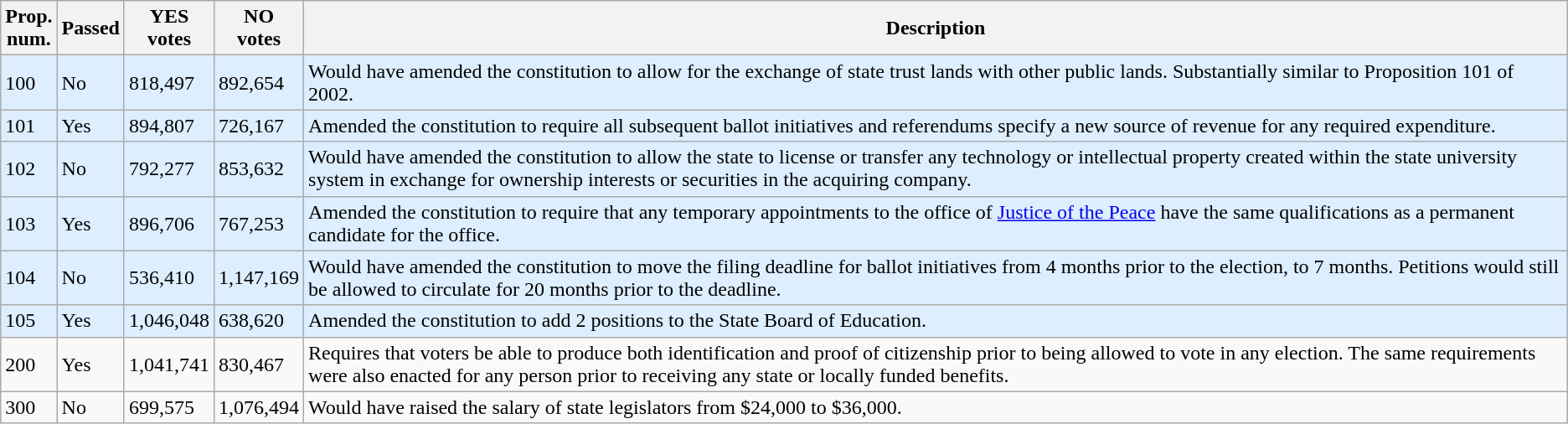<table class="wikitable sortable">
<tr>
<th>Prop.<br>num.</th>
<th>Passed</th>
<th>YES<br>votes</th>
<th>NO<br>votes</th>
<th>Description</th>
</tr>
<tr bgcolor=#ddeeff>
<td>100</td>
<td> No</td>
<td>818,497</td>
<td>892,654</td>
<td>Would have amended the constitution to allow for the exchange of state trust lands with other public lands.  Substantially similar to Proposition 101 of 2002.</td>
</tr>
<tr bgcolor=#ddeeff>
<td>101</td>
<td> Yes</td>
<td>894,807</td>
<td>726,167</td>
<td>Amended the constitution to require all subsequent ballot initiatives and referendums specify a new source of revenue for any required expenditure.</td>
</tr>
<tr bgcolor=#ddeeff>
<td>102</td>
<td> No</td>
<td>792,277</td>
<td>853,632</td>
<td>Would have amended the constitution to allow the state to license or transfer any technology or intellectual property created within the state university system in exchange for ownership interests or securities in the acquiring company.</td>
</tr>
<tr bgcolor=#ddeeff>
<td>103</td>
<td> Yes</td>
<td>896,706</td>
<td>767,253</td>
<td>Amended the constitution to require that any temporary appointments to the office of <a href='#'>Justice of the Peace</a> have the same qualifications as a permanent candidate for the office.</td>
</tr>
<tr bgcolor=#ddeeff>
<td>104</td>
<td> No</td>
<td>536,410</td>
<td>1,147,169</td>
<td>Would have amended the constitution to move the filing deadline for ballot initiatives from 4 months prior to the election, to 7 months.  Petitions would still be allowed to circulate for 20 months prior to the deadline.</td>
</tr>
<tr bgcolor=#ddeeff>
<td>105</td>
<td> Yes</td>
<td>1,046,048</td>
<td>638,620</td>
<td>Amended the constitution to add 2 positions to the State Board of Education.</td>
</tr>
<tr>
<td>200</td>
<td> Yes</td>
<td>1,041,741</td>
<td>830,467</td>
<td>Requires that voters be able to produce both identification and proof of citizenship prior to being allowed to vote in any election.  The same requirements were also enacted for any person prior to receiving any state or locally funded benefits.</td>
</tr>
<tr>
<td>300</td>
<td> No</td>
<td>699,575</td>
<td>1,076,494</td>
<td>Would have raised the salary of state legislators from $24,000 to $36,000.</td>
</tr>
</table>
